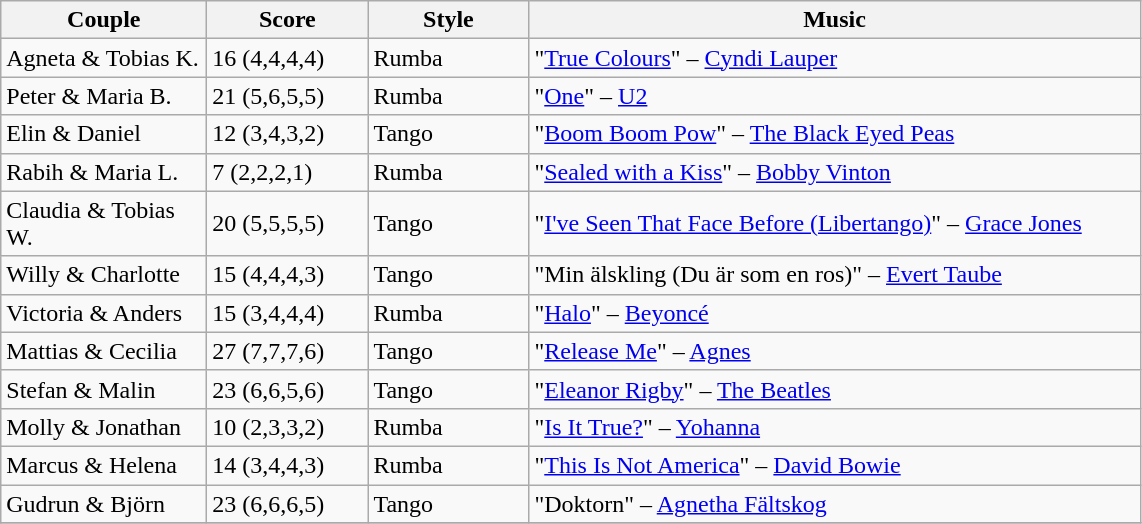<table class="wikitable">
<tr>
<th width="130">Couple</th>
<th width="100">Score</th>
<th width="100">Style</th>
<th width="400">Music</th>
</tr>
<tr>
<td>Agneta & Tobias K.</td>
<td>16 (4,4,4,4)</td>
<td>Rumba</td>
<td>"<a href='#'>True Colours</a>" – <a href='#'>Cyndi Lauper</a></td>
</tr>
<tr>
<td>Peter & Maria B.</td>
<td>21 (5,6,5,5)</td>
<td>Rumba</td>
<td>"<a href='#'>One</a>" – <a href='#'>U2</a></td>
</tr>
<tr>
<td>Elin & Daniel</td>
<td>12 (3,4,3,2)</td>
<td>Tango</td>
<td>"<a href='#'>Boom Boom Pow</a>" – <a href='#'>The Black Eyed Peas</a></td>
</tr>
<tr>
<td>Rabih & Maria L.</td>
<td>7 (2,2,2,1)</td>
<td>Rumba</td>
<td>"<a href='#'>Sealed with a Kiss</a>" – <a href='#'>Bobby Vinton</a></td>
</tr>
<tr>
<td>Claudia & Tobias W.</td>
<td>20 (5,5,5,5)</td>
<td>Tango</td>
<td>"<a href='#'>I've Seen That Face Before (Libertango)</a>" – <a href='#'>Grace Jones</a></td>
</tr>
<tr>
<td>Willy & Charlotte</td>
<td>15 (4,4,4,3)</td>
<td>Tango</td>
<td>"Min älskling (Du är som en ros)" – <a href='#'>Evert Taube</a></td>
</tr>
<tr>
<td>Victoria & Anders</td>
<td>15 (3,4,4,4)</td>
<td>Rumba</td>
<td>"<a href='#'>Halo</a>" – <a href='#'>Beyoncé</a></td>
</tr>
<tr>
<td>Mattias & Cecilia</td>
<td>27 (7,7,7,6)</td>
<td>Tango</td>
<td>"<a href='#'>Release Me</a>" – <a href='#'>Agnes</a></td>
</tr>
<tr>
<td>Stefan & Malin</td>
<td>23 (6,6,5,6)</td>
<td>Tango</td>
<td>"<a href='#'>Eleanor Rigby</a>" – <a href='#'>The Beatles</a></td>
</tr>
<tr>
<td>Molly & Jonathan</td>
<td>10 (2,3,3,2)</td>
<td>Rumba</td>
<td>"<a href='#'>Is It True?</a>" – <a href='#'>Yohanna</a></td>
</tr>
<tr>
<td>Marcus & Helena</td>
<td>14 (3,4,4,3)</td>
<td>Rumba</td>
<td>"<a href='#'>This Is Not America</a>" – <a href='#'>David Bowie</a></td>
</tr>
<tr>
<td>Gudrun & Björn</td>
<td>23 (6,6,6,5)</td>
<td>Tango</td>
<td>"Doktorn" – <a href='#'>Agnetha Fältskog</a></td>
</tr>
<tr>
</tr>
</table>
